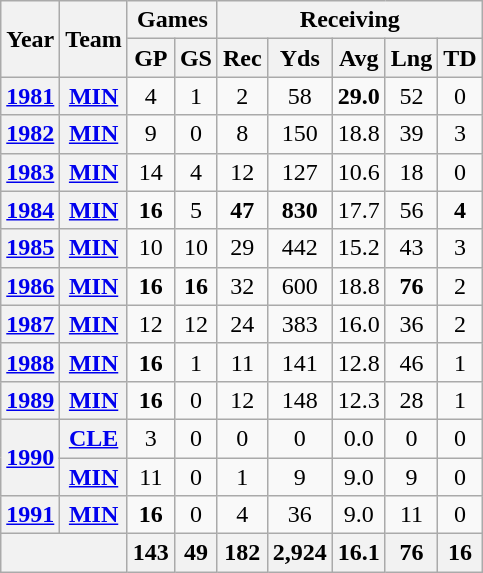<table class="wikitable" style="text-align:center">
<tr>
<th rowspan="2">Year</th>
<th rowspan="2">Team</th>
<th colspan="2">Games</th>
<th colspan="5">Receiving</th>
</tr>
<tr>
<th>GP</th>
<th>GS</th>
<th>Rec</th>
<th>Yds</th>
<th>Avg</th>
<th>Lng</th>
<th>TD</th>
</tr>
<tr>
<th><a href='#'>1981</a></th>
<th><a href='#'>MIN</a></th>
<td>4</td>
<td>1</td>
<td>2</td>
<td>58</td>
<td><strong>29.0</strong></td>
<td>52</td>
<td>0</td>
</tr>
<tr>
<th><a href='#'>1982</a></th>
<th><a href='#'>MIN</a></th>
<td>9</td>
<td>0</td>
<td>8</td>
<td>150</td>
<td>18.8</td>
<td>39</td>
<td>3</td>
</tr>
<tr>
<th><a href='#'>1983</a></th>
<th><a href='#'>MIN</a></th>
<td>14</td>
<td>4</td>
<td>12</td>
<td>127</td>
<td>10.6</td>
<td>18</td>
<td>0</td>
</tr>
<tr>
<th><a href='#'>1984</a></th>
<th><a href='#'>MIN</a></th>
<td><strong>16</strong></td>
<td>5</td>
<td><strong>47</strong></td>
<td><strong>830</strong></td>
<td>17.7</td>
<td>56</td>
<td><strong>4</strong></td>
</tr>
<tr>
<th><a href='#'>1985</a></th>
<th><a href='#'>MIN</a></th>
<td>10</td>
<td>10</td>
<td>29</td>
<td>442</td>
<td>15.2</td>
<td>43</td>
<td>3</td>
</tr>
<tr>
<th><a href='#'>1986</a></th>
<th><a href='#'>MIN</a></th>
<td><strong>16</strong></td>
<td><strong>16</strong></td>
<td>32</td>
<td>600</td>
<td>18.8</td>
<td><strong>76</strong></td>
<td>2</td>
</tr>
<tr>
<th><a href='#'>1987</a></th>
<th><a href='#'>MIN</a></th>
<td>12</td>
<td>12</td>
<td>24</td>
<td>383</td>
<td>16.0</td>
<td>36</td>
<td>2</td>
</tr>
<tr>
<th><a href='#'>1988</a></th>
<th><a href='#'>MIN</a></th>
<td><strong>16</strong></td>
<td>1</td>
<td>11</td>
<td>141</td>
<td>12.8</td>
<td>46</td>
<td>1</td>
</tr>
<tr>
<th><a href='#'>1989</a></th>
<th><a href='#'>MIN</a></th>
<td><strong>16</strong></td>
<td>0</td>
<td>12</td>
<td>148</td>
<td>12.3</td>
<td>28</td>
<td>1</td>
</tr>
<tr>
<th rowspan="2"><a href='#'>1990</a></th>
<th><a href='#'>CLE</a></th>
<td>3</td>
<td>0</td>
<td>0</td>
<td>0</td>
<td>0.0</td>
<td>0</td>
<td>0</td>
</tr>
<tr>
<th><a href='#'>MIN</a></th>
<td>11</td>
<td>0</td>
<td>1</td>
<td>9</td>
<td>9.0</td>
<td>9</td>
<td>0</td>
</tr>
<tr>
<th><a href='#'>1991</a></th>
<th><a href='#'>MIN</a></th>
<td><strong>16</strong></td>
<td>0</td>
<td>4</td>
<td>36</td>
<td>9.0</td>
<td>11</td>
<td>0</td>
</tr>
<tr>
<th colspan="2"></th>
<th>143</th>
<th>49</th>
<th>182</th>
<th>2,924</th>
<th>16.1</th>
<th>76</th>
<th>16</th>
</tr>
</table>
